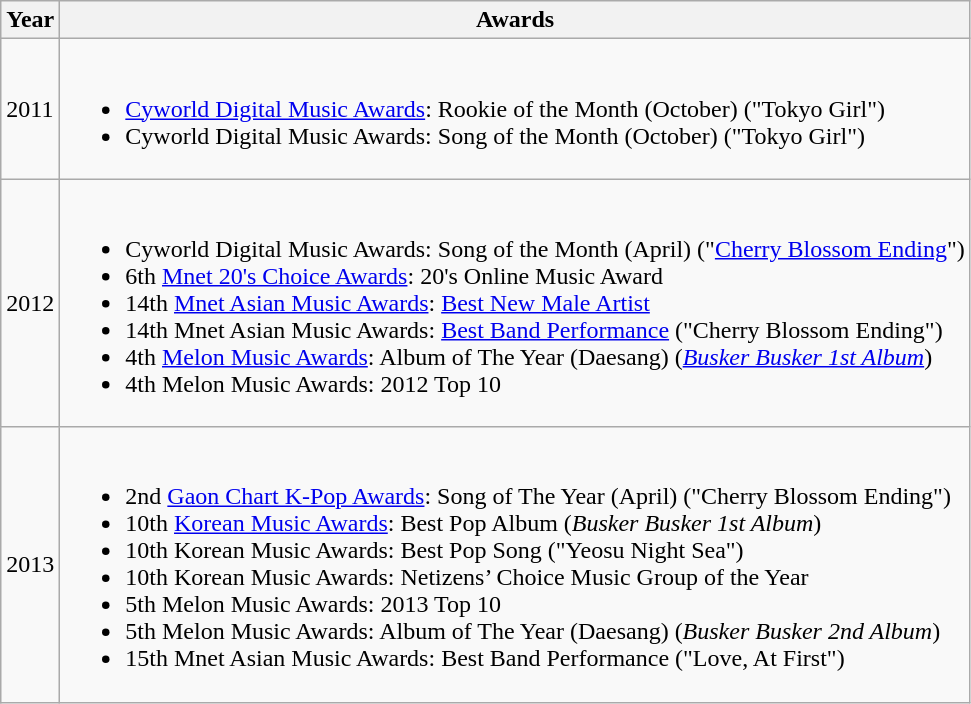<table class="wikitable">
<tr>
<th>Year</th>
<th>Awards</th>
</tr>
<tr>
<td>2011</td>
<td><br><ul><li><a href='#'>Cyworld Digital Music Awards</a>: Rookie of the Month (October) ("Tokyo Girl") </li><li>Cyworld Digital Music Awards: Song of the Month (October) ("Tokyo Girl") </li></ul></td>
</tr>
<tr>
<td>2012</td>
<td><br><ul><li>Cyworld Digital Music Awards: Song of the Month (April) ("<a href='#'>Cherry Blossom Ending</a>") </li><li>6th <a href='#'>Mnet 20's Choice Awards</a>: 20's Online Music Award</li><li>14th <a href='#'>Mnet Asian Music Awards</a>: <a href='#'>Best New Male Artist</a></li><li>14th Mnet Asian Music Awards: <a href='#'>Best Band Performance</a> ("Cherry Blossom Ending")</li><li>4th <a href='#'>Melon Music Awards</a>: Album of The Year (Daesang) (<em><a href='#'>Busker Busker 1st Album</a></em>)</li><li>4th Melon Music Awards: 2012 Top 10 </li></ul></td>
</tr>
<tr>
<td>2013</td>
<td><br><ul><li>2nd <a href='#'>Gaon Chart K-Pop Awards</a>: Song of The Year (April) ("Cherry Blossom Ending") </li><li>10th <a href='#'>Korean Music Awards</a>: Best Pop Album (<em>Busker Busker 1st Album</em>) </li><li>10th Korean Music Awards: Best Pop Song ("Yeosu Night Sea")  </li><li>10th Korean Music Awards: Netizens’ Choice Music Group of the Year  </li><li>5th Melon Music Awards: 2013 Top 10</li><li>5th Melon Music Awards: Album of The Year (Daesang) (<em>Busker Busker 2nd Album</em>)</li><li>15th Mnet Asian Music Awards: Best Band Performance ("Love, At First")</li></ul></td>
</tr>
</table>
